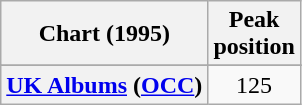<table class="wikitable sortable plainrowheaders" style="text-align:center">
<tr>
<th scope="col">Chart (1995)</th>
<th scope="col">Peak<br>position</th>
</tr>
<tr>
</tr>
<tr>
</tr>
<tr>
<th scope="row"><a href='#'>UK Albums</a> (<a href='#'>OCC</a>)</th>
<td>125</td>
</tr>
</table>
